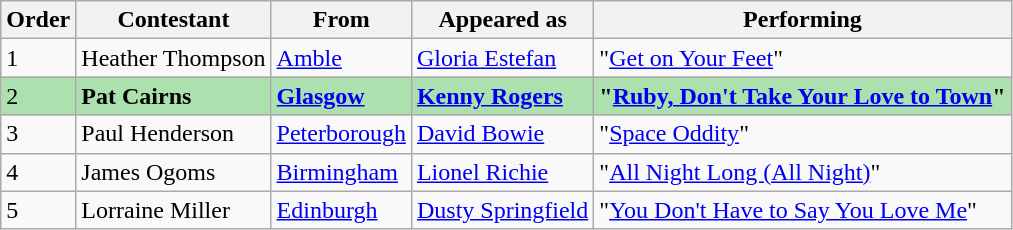<table class="wikitable">
<tr>
<th>Order</th>
<th>Contestant</th>
<th>From</th>
<th>Appeared as</th>
<th>Performing</th>
</tr>
<tr>
<td>1</td>
<td>Heather Thompson</td>
<td><a href='#'>Amble</a></td>
<td><a href='#'>Gloria Estefan</a></td>
<td>"<a href='#'>Get on Your Feet</a>"</td>
</tr>
<tr style="background:#ACE1AF;">
<td>2</td>
<td><strong>Pat Cairns</strong></td>
<td><strong><a href='#'>Glasgow</a></strong></td>
<td><strong><a href='#'>Kenny Rogers</a></strong></td>
<td><strong>"<a href='#'>Ruby, Don't Take Your Love to Town</a>"</strong></td>
</tr>
<tr>
<td>3</td>
<td>Paul Henderson</td>
<td><a href='#'>Peterborough</a></td>
<td><a href='#'>David Bowie</a></td>
<td>"<a href='#'>Space Oddity</a>"</td>
</tr>
<tr>
<td>4</td>
<td>James Ogoms</td>
<td><a href='#'>Birmingham</a></td>
<td><a href='#'>Lionel Richie</a></td>
<td>"<a href='#'>All Night Long (All Night)</a>"</td>
</tr>
<tr>
<td>5</td>
<td>Lorraine Miller</td>
<td><a href='#'>Edinburgh</a></td>
<td><a href='#'>Dusty Springfield</a></td>
<td>"<a href='#'>You Don't Have to Say You Love Me</a>"</td>
</tr>
</table>
